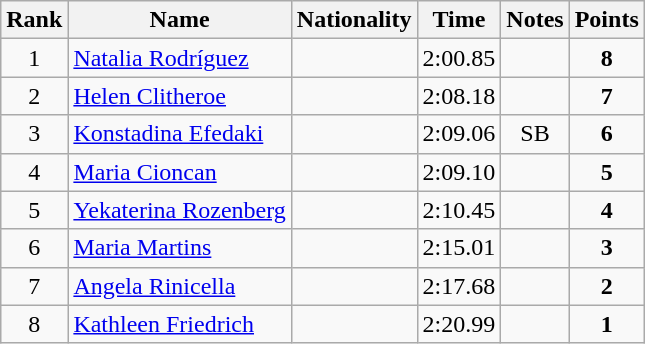<table class="wikitable sortable" style="text-align:center">
<tr>
<th>Rank</th>
<th>Name</th>
<th>Nationality</th>
<th>Time</th>
<th>Notes</th>
<th>Points</th>
</tr>
<tr>
<td>1</td>
<td align=left><a href='#'>Natalia Rodríguez</a></td>
<td align=left></td>
<td>2:00.85</td>
<td></td>
<td><strong>8</strong></td>
</tr>
<tr>
<td>2</td>
<td align=left><a href='#'>Helen Clitheroe</a></td>
<td align=left></td>
<td>2:08.18</td>
<td></td>
<td><strong>7</strong></td>
</tr>
<tr>
<td>3</td>
<td align=left><a href='#'>Konstadina Efedaki</a></td>
<td align=left></td>
<td>2:09.06</td>
<td>SB</td>
<td><strong>6</strong></td>
</tr>
<tr>
<td>4</td>
<td align=left><a href='#'>Maria Cioncan</a></td>
<td align=left></td>
<td>2:09.10</td>
<td></td>
<td><strong>5</strong></td>
</tr>
<tr>
<td>5</td>
<td align=left><a href='#'>Yekaterina Rozenberg</a></td>
<td align=left></td>
<td>2:10.45</td>
<td></td>
<td><strong>4</strong></td>
</tr>
<tr>
<td>6</td>
<td align=left><a href='#'>Maria Martins</a></td>
<td align=left></td>
<td>2:15.01</td>
<td></td>
<td><strong>3</strong></td>
</tr>
<tr>
<td>7</td>
<td align=left><a href='#'>Angela Rinicella</a></td>
<td align=left></td>
<td>2:17.68</td>
<td></td>
<td><strong>2</strong></td>
</tr>
<tr>
<td>8</td>
<td align=left><a href='#'>Kathleen Friedrich</a></td>
<td align=left></td>
<td>2:20.99</td>
<td></td>
<td><strong>1</strong></td>
</tr>
</table>
